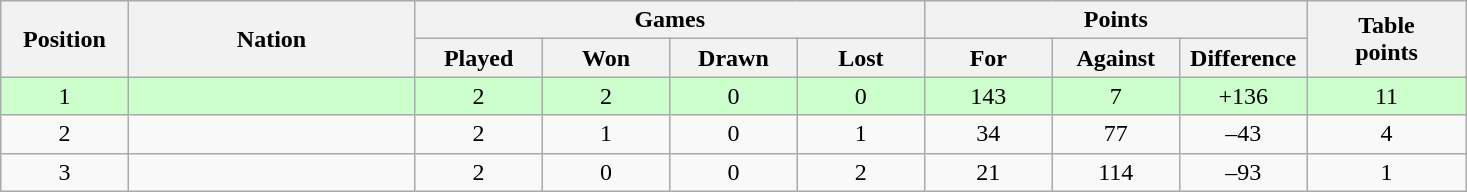<table class="wikitable" style="text-align: center;">
<tr>
<th rowspan=2 width="8%">Position</th>
<th rowspan=2 width="18%">Nation</th>
<th colspan=4 width="32%">Games</th>
<th colspan=3 width="24%">Points</th>
<th rowspan=2 width="10%">Table<br>points</th>
</tr>
<tr>
<th width="8%">Played</th>
<th width="8%">Won</th>
<th width="8%">Drawn</th>
<th width="8%">Lost</th>
<th width="8%">For</th>
<th width="8%">Against</th>
<th width="8%">Difference</th>
</tr>
<tr style=background:#ccffcc>
<td>1</td>
<td align=left></td>
<td>2</td>
<td>2</td>
<td>0</td>
<td>0</td>
<td>143</td>
<td>7</td>
<td>+136</td>
<td>11</td>
</tr>
<tr>
<td>2</td>
<td align=left></td>
<td>2</td>
<td>1</td>
<td>0</td>
<td>1</td>
<td>34</td>
<td>77</td>
<td>–43</td>
<td>4</td>
</tr>
<tr>
<td>3</td>
<td align=left></td>
<td>2</td>
<td>0</td>
<td>0</td>
<td>2</td>
<td>21</td>
<td>114</td>
<td>–93</td>
<td>1</td>
</tr>
</table>
